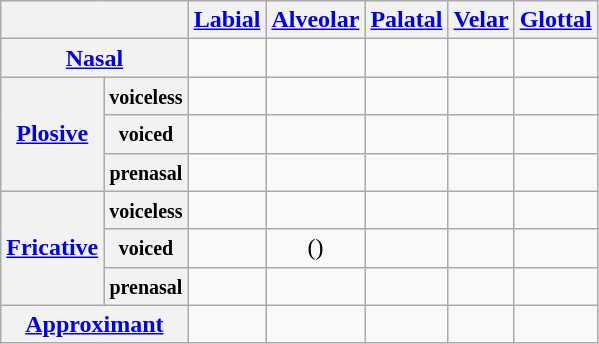<table class="wikitable" style="text-align:center">
<tr>
<th colspan="2"></th>
<th><a href='#'>Labial</a></th>
<th><a href='#'>Alveolar</a></th>
<th><a href='#'>Palatal</a></th>
<th><a href='#'>Velar</a></th>
<th><a href='#'>Glottal</a></th>
</tr>
<tr>
<th colspan="2"><a href='#'>Nasal</a></th>
<td></td>
<td></td>
<td></td>
<td></td>
<td></td>
</tr>
<tr>
<th rowspan="3"><a href='#'>Plosive</a></th>
<th><small>voiceless</small></th>
<td></td>
<td></td>
<td></td>
<td></td>
<td></td>
</tr>
<tr>
<th><small>voiced</small></th>
<td></td>
<td></td>
<td></td>
<td></td>
<td></td>
</tr>
<tr>
<th><small>prenasal</small></th>
<td></td>
<td></td>
<td></td>
<td></td>
<td></td>
</tr>
<tr>
<th rowspan="3"><a href='#'>Fricative</a></th>
<th><small>voiceless</small></th>
<td></td>
<td></td>
<td></td>
<td></td>
<td></td>
</tr>
<tr>
<th><small>voiced</small></th>
<td></td>
<td>()</td>
<td></td>
<td></td>
<td></td>
</tr>
<tr>
<th><small>prenasal</small></th>
<td></td>
<td></td>
<td></td>
<td></td>
<td></td>
</tr>
<tr>
<th colspan="2"><a href='#'>Approximant</a></th>
<td></td>
<td></td>
<td></td>
<td></td>
<td></td>
</tr>
</table>
